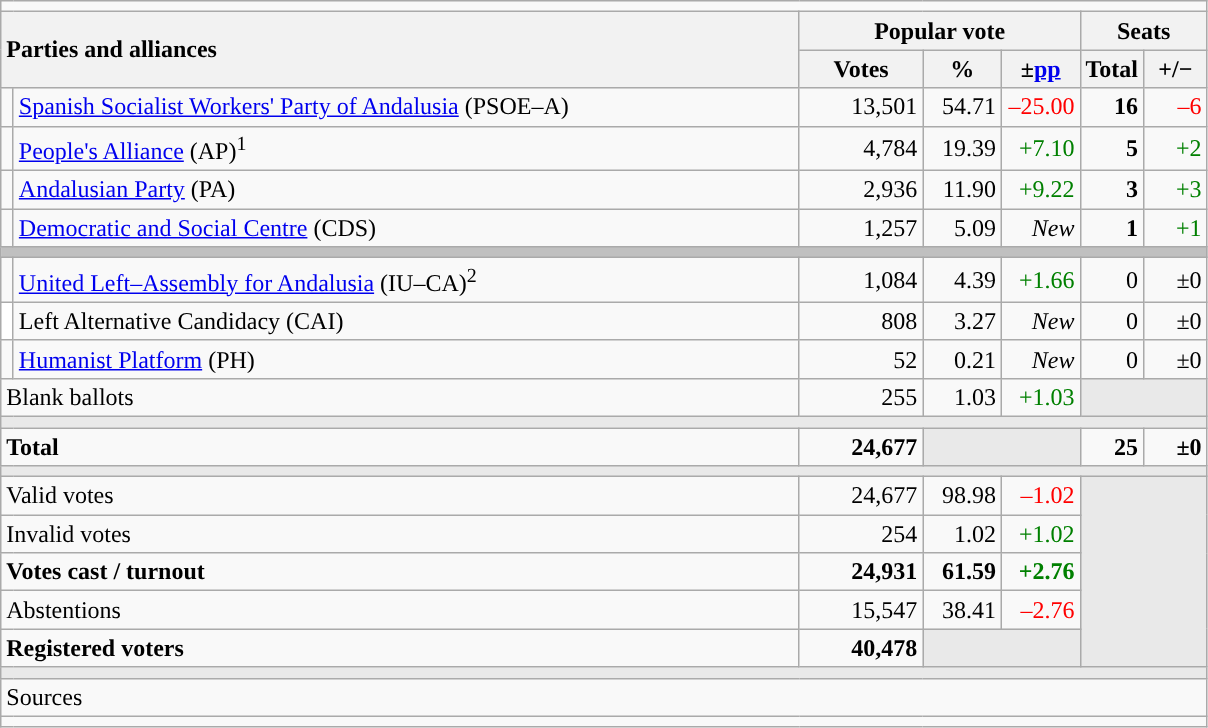<table class="wikitable" style="text-align:right;">
<tr>
<td colspan="7"></td>
</tr>
<tr>
<th style="text-align:left;" rowspan="2" colspan="2" width="525">Parties and alliances</th>
<th colspan="3">Popular vote</th>
<th colspan="2">Seats</th>
</tr>
<tr>
<th width="75">Votes</th>
<th width="45">%</th>
<th width="45">±<a href='#'>pp</a></th>
<th width="35">Total</th>
<th width="35">+/−</th>
</tr>
<tr>
<td width="1" style="color:inherit;background:"></td>
<td align="left"><a href='#'>Spanish Socialist Workers' Party of Andalusia</a> (PSOE–A)</td>
<td>13,501</td>
<td>54.71</td>
<td style="color:red;">–25.00</td>
<td><strong>16</strong></td>
<td style="color:red;">–6</td>
</tr>
<tr>
<td style="color:inherit;background:"></td>
<td align="left"><a href='#'>People's Alliance</a> (AP)<sup>1</sup></td>
<td>4,784</td>
<td>19.39</td>
<td style="color:green;">+7.10</td>
<td><strong>5</strong></td>
<td style="color:green;">+2</td>
</tr>
<tr>
<td style="color:inherit;background:"></td>
<td align="left"><a href='#'>Andalusian Party</a> (PA)</td>
<td>2,936</td>
<td>11.90</td>
<td style="color:green;">+9.22</td>
<td><strong>3</strong></td>
<td style="color:green;">+3</td>
</tr>
<tr>
<td style="color:inherit;background:"></td>
<td align="left"><a href='#'>Democratic and Social Centre</a> (CDS)</td>
<td>1,257</td>
<td>5.09</td>
<td><em>New</em></td>
<td><strong>1</strong></td>
<td style="color:green;">+1</td>
</tr>
<tr>
<td colspan="7" bgcolor="#C0C0C0"></td>
</tr>
<tr>
<td style="color:inherit;background:"></td>
<td align="left"><a href='#'>United Left–Assembly for Andalusia</a> (IU–CA)<sup>2</sup></td>
<td>1,084</td>
<td>4.39</td>
<td style="color:green;">+1.66</td>
<td>0</td>
<td>±0</td>
</tr>
<tr>
<td bgcolor="white"></td>
<td align="left">Left Alternative Candidacy (CAI)</td>
<td>808</td>
<td>3.27</td>
<td><em>New</em></td>
<td>0</td>
<td>±0</td>
</tr>
<tr>
<td style="color:inherit;background:"></td>
<td align="left"><a href='#'>Humanist Platform</a> (PH)</td>
<td>52</td>
<td>0.21</td>
<td><em>New</em></td>
<td>0</td>
<td>±0</td>
</tr>
<tr>
<td align="left" colspan="2">Blank ballots</td>
<td>255</td>
<td>1.03</td>
<td style="color:green;">+1.03</td>
<td bgcolor="#E9E9E9" colspan="2"></td>
</tr>
<tr>
<td colspan="7" bgcolor="#E9E9E9"></td>
</tr>
<tr style="font-weight:bold;">
<td align="left" colspan="2">Total</td>
<td>24,677</td>
<td bgcolor="#E9E9E9" colspan="2"></td>
<td>25</td>
<td>±0</td>
</tr>
<tr>
<td colspan="7" bgcolor="#E9E9E9"></td>
</tr>
<tr>
<td align="left" colspan="2">Valid votes</td>
<td>24,677</td>
<td>98.98</td>
<td style="color:red;">–1.02</td>
<td bgcolor="#E9E9E9" colspan="2" rowspan="5"></td>
</tr>
<tr>
<td align="left" colspan="2">Invalid votes</td>
<td>254</td>
<td>1.02</td>
<td style="color:green;">+1.02</td>
</tr>
<tr style="font-weight:bold;">
<td align="left" colspan="2">Votes cast / turnout</td>
<td>24,931</td>
<td>61.59</td>
<td style="color:green;">+2.76</td>
</tr>
<tr>
<td align="left" colspan="2">Abstentions</td>
<td>15,547</td>
<td>38.41</td>
<td style="color:red;">–2.76</td>
</tr>
<tr style="font-weight:bold;">
<td align="left" colspan="2">Registered voters</td>
<td>40,478</td>
<td bgcolor="#E9E9E9" colspan="2"></td>
</tr>
<tr>
<td colspan="7" bgcolor="#E9E9E9"></td>
</tr>
<tr>
<td align="left" colspan="7">Sources</td>
</tr>
<tr>
<td colspan="7" style="text-align:left; max-width:790px;"></td>
</tr>
</table>
